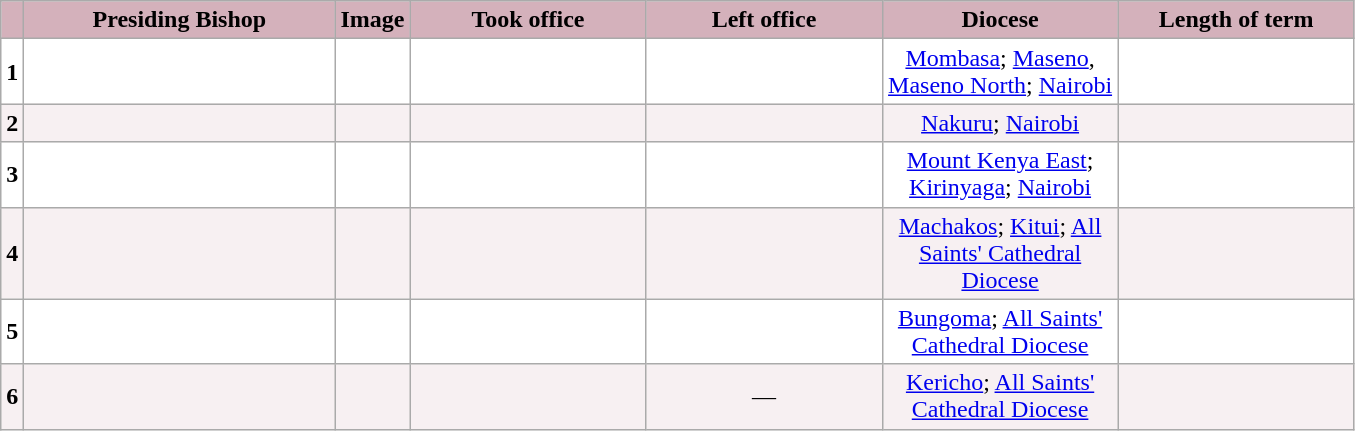<table class="sortable wikitable" style="text-align: center;">
<tr>
<th style="background-color: #D4B1BB;"></th>
<th style="background-color: #D4B1BB;" width=200px>Presiding Bishop</th>
<th class="unsortable" style="background-color: #D4B1BB;">Image</th>
<th style="background-color: #D4B1BB;" width=150px>Took office</th>
<th style="background-color: #D4B1BB;" width=150px>Left office</th>
<th style="background-color: #D4B1BB;" width=150px>Diocese</th>
<th style="background-color: #D4B1BB;" width=150px>Length of term</th>
</tr>
<tr style="background-color: white;">
<td><strong>1</strong></td>
<td><strong></strong></td>
<td></td>
<td></td>
<td></td>
<td><a href='#'>Mombasa</a>; <a href='#'>Maseno</a>, <a href='#'>Maseno North</a>; <a href='#'>Nairobi</a></td>
<td></td>
</tr>
<tr style="background-color: #F7F0F2;">
<td><strong>2</strong></td>
<td><strong></strong></td>
<td></td>
<td></td>
<td></td>
<td><a href='#'>Nakuru</a>; <a href='#'>Nairobi</a></td>
<td></td>
</tr>
<tr style="background-color: white;">
<td><strong>3</strong></td>
<td><strong></strong></td>
<td></td>
<td></td>
<td></td>
<td><a href='#'>Mount Kenya East</a>; <a href='#'>Kirinyaga</a>; <a href='#'>Nairobi</a></td>
<td></td>
</tr>
<tr style="background-color: #F7F0F2;">
<td><strong>4</strong></td>
<td><strong></strong></td>
<td></td>
<td></td>
<td></td>
<td><a href='#'>Machakos</a>; <a href='#'>Kitui</a>; <a href='#'>All Saints' Cathedral Diocese</a></td>
<td></td>
</tr>
<tr style="background-color: white;">
<td><strong>5</strong></td>
<td><strong></strong></td>
<td></td>
<td></td>
<td></td>
<td><a href='#'>Bungoma</a>; <a href='#'>All Saints' Cathedral Diocese</a></td>
<td></td>
</tr>
<tr style="background-color: #F7F0F2;">
<td><strong>6</strong></td>
<td><strong></strong></td>
<td></td>
<td></td>
<td>—</td>
<td><a href='#'>Kericho</a>; <a href='#'>All Saints' Cathedral Diocese</a></td>
<td></td>
</tr>
</table>
